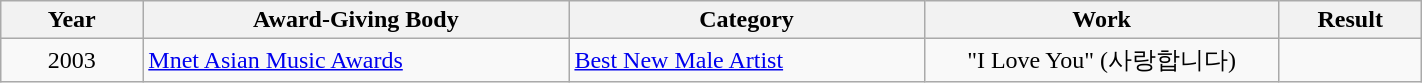<table class="wikitable sortable" width="75%" |>
<tr>
<th width="10%">Year</th>
<th width="30%">Award-Giving Body</th>
<th width="25%">Category</th>
<th width="25%">Work</th>
<th width="10%">Result</th>
</tr>
<tr>
<td align="center">2003</td>
<td><a href='#'>Mnet Asian Music Awards</a></td>
<td><a href='#'>Best New Male Artist</a></td>
<td align="center">"I Love You" (사랑합니다)</td>
<td></td>
</tr>
</table>
